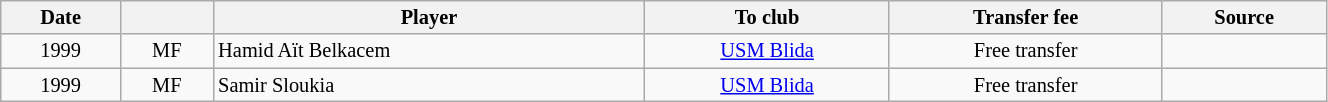<table class="wikitable sortable" style="width:70%; text-align:center; font-size:85%; text-align:centre;">
<tr>
<th><strong>Date</strong></th>
<th><strong></strong></th>
<th><strong>Player</strong></th>
<th><strong>To club</strong></th>
<th><strong>Transfer fee</strong></th>
<th><strong>Source</strong></th>
</tr>
<tr>
<td>1999</td>
<td>MF</td>
<td align="left"> Hamid Aït Belkacem</td>
<td><a href='#'>USM Blida</a></td>
<td>Free transfer</td>
<td></td>
</tr>
<tr>
<td>1999</td>
<td>MF</td>
<td align="left"> Samir Sloukia</td>
<td><a href='#'>USM Blida</a></td>
<td>Free transfer</td>
<td></td>
</tr>
</table>
